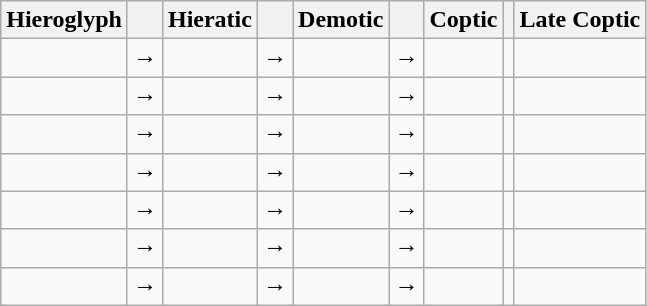<table class="wikitable">
<tr ->
<th>Hieroglyph</th>
<th> </th>
<th>Hieratic</th>
<th> </th>
<th>Demotic</th>
<th> </th>
<th>Coptic</th>
<th><small></small></th>
<th>Late Coptic </th>
</tr>
<tr>
<td></td>
<td>→</td>
<td></td>
<td>→</td>
<td></td>
<td>→</td>
<td></td>
<td></td>
<td></td>
</tr>
<tr>
<td></td>
<td>→</td>
<td></td>
<td>→</td>
<td></td>
<td>→</td>
<td></td>
<td></td>
<td></td>
</tr>
<tr>
<td></td>
<td>→</td>
<td></td>
<td>→</td>
<td></td>
<td>→</td>
<td></td>
<td></td>
<td></td>
</tr>
<tr>
<td></td>
<td>→</td>
<td></td>
<td>→</td>
<td></td>
<td>→</td>
<td></td>
<td></td>
<td></td>
</tr>
<tr>
<td></td>
<td>→</td>
<td></td>
<td>→</td>
<td></td>
<td>→</td>
<td></td>
<td></td>
<td></td>
</tr>
<tr>
<td></td>
<td>→</td>
<td></td>
<td>→</td>
<td></td>
<td>→</td>
<td></td>
<td></td>
<td></td>
</tr>
<tr>
<td></td>
<td>→</td>
<td></td>
<td>→</td>
<td></td>
<td>→</td>
<td></td>
<td></td>
<td></td>
</tr>
</table>
